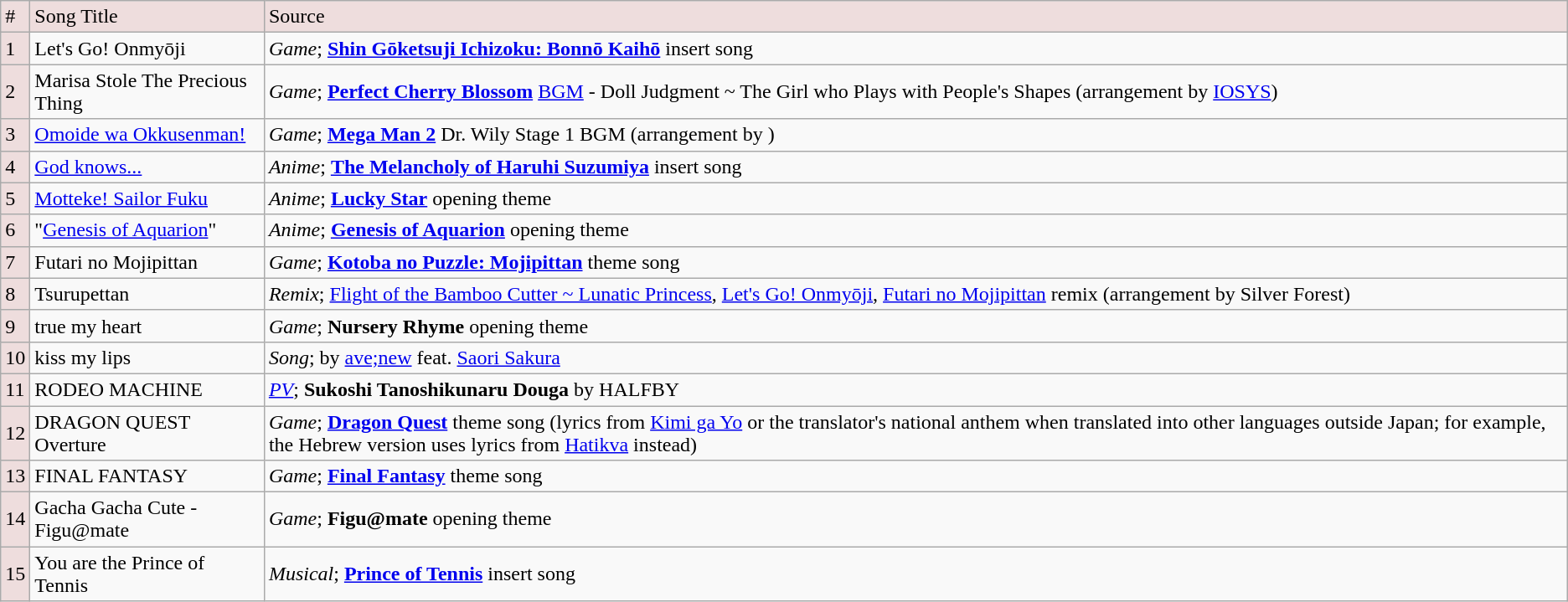<table class="wikitable">
<tr style="background-color:#edd">
<td>#</td>
<td>Song Title</td>
<td>Source</td>
</tr>
<tr>
<td style="background-color:#edd">1</td>
<td>Let's Go! Onmyōji</td>
<td><em>Game</em>; <strong><a href='#'>Shin Gōketsuji Ichizoku: Bonnō Kaihō</a></strong> insert song</td>
</tr>
<tr>
<td style="background-color:#edd">2</td>
<td>Marisa Stole The Precious Thing</td>
<td><em>Game</em>; <strong><a href='#'>Perfect Cherry Blossom</a></strong> <a href='#'>BGM</a> - Doll Judgment ~ The Girl who Plays with People's Shapes (arrangement by <a href='#'>IOSYS</a>)</td>
</tr>
<tr '>
<td style="background-color:#edd">3</td>
<td><a href='#'>Omoide wa Okkusenman!</a></td>
<td><em>Game</em>; <strong><a href='#'>Mega Man 2</a></strong> Dr. Wily Stage 1 BGM (arrangement by )</td>
</tr>
<tr>
<td style="background-color:#edd">4</td>
<td><a href='#'>God knows...</a></td>
<td><em>Anime</em>; <strong><a href='#'>The Melancholy of Haruhi Suzumiya</a></strong> insert song</td>
</tr>
<tr>
<td style="background-color:#edd">5</td>
<td><a href='#'>Motteke! Sailor Fuku</a></td>
<td><em>Anime</em>; <strong><a href='#'>Lucky Star</a></strong> opening theme</td>
</tr>
<tr>
<td style="background-color:#edd">6</td>
<td>"<a href='#'>Genesis of Aquarion</a>"</td>
<td><em>Anime</em>; <strong><a href='#'>Genesis of Aquarion</a></strong> opening theme</td>
</tr>
<tr>
<td style="background-color:#edd">7</td>
<td>Futari no Mojipittan</td>
<td><em>Game</em>; <strong><a href='#'>Kotoba no Puzzle: Mojipittan</a></strong> theme song</td>
</tr>
<tr>
<td style="background-color:#edd">8</td>
<td>Tsurupettan</td>
<td><em>Remix</em>; <a href='#'>Flight of the Bamboo Cutter ~ Lunatic Princess</a>, <a href='#'>Let's Go! Onmyōji</a>, <a href='#'>Futari no Mojipittan</a> remix (arrangement by Silver Forest)</td>
</tr>
<tr>
<td style="background-color:#edd">9</td>
<td>true my heart</td>
<td><em>Game</em>; <strong>Nursery Rhyme</strong> opening theme</td>
</tr>
<tr>
<td style="background-color:#edd">10</td>
<td>kiss my lips</td>
<td><em>Song</em>; by <a href='#'>ave;new</a> feat. <a href='#'>Saori Sakura</a></td>
</tr>
<tr>
<td style="background-color:#edd">11</td>
<td>RODEO MACHINE</td>
<td><em><a href='#'>PV</a></em>; <strong>Sukoshi Tanoshikunaru Douga</strong> by HALFBY</td>
</tr>
<tr>
<td style="background-color:#edd">12</td>
<td>DRAGON QUEST Overture</td>
<td><em>Game</em>; <strong><a href='#'>Dragon Quest</a></strong> theme song (lyrics from <a href='#'>Kimi ga Yo</a> or the translator's national anthem when translated into other languages outside Japan; for example, the Hebrew version uses lyrics from <a href='#'>Hatikva</a> instead)</td>
</tr>
<tr>
<td style="background-color:#edd">13</td>
<td>FINAL FANTASY</td>
<td><em>Game</em>; <strong><a href='#'>Final Fantasy</a></strong> theme song</td>
</tr>
<tr>
<td style="background-color:#edd">14</td>
<td>Gacha Gacha Cute - Figu@mate</td>
<td><em>Game</em>; <strong>Figu@mate</strong> opening theme</td>
</tr>
<tr>
<td style="background-color:#edd">15</td>
<td>You are the Prince of Tennis</td>
<td><em>Musical</em>; <strong><a href='#'>Prince of Tennis</a></strong> insert song</td>
</tr>
</table>
